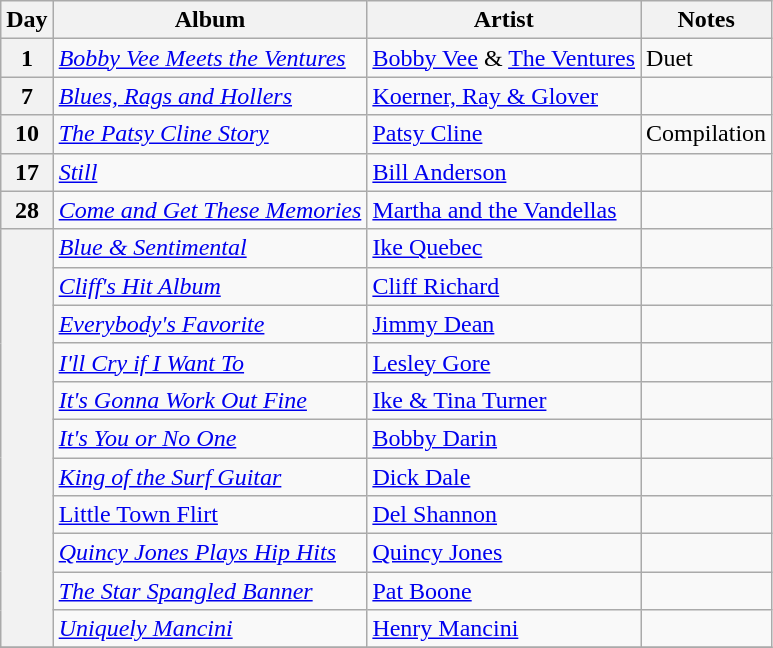<table class="wikitable sortable">
<tr>
<th scope="col">Day</th>
<th scope="col">Album</th>
<th scope="col">Artist</th>
<th scope="col" class="unsortable">Notes</th>
</tr>
<tr>
<th scope="row">1</th>
<td><em><a href='#'>Bobby Vee Meets the Ventures</a></em></td>
<td><a href='#'>Bobby Vee</a> & <a href='#'>The Ventures</a></td>
<td>Duet</td>
</tr>
<tr>
<th scope="row">7</th>
<td><em><a href='#'>Blues, Rags and Hollers</a></em></td>
<td><a href='#'>Koerner, Ray & Glover</a></td>
<td></td>
</tr>
<tr>
<th scope="row">10</th>
<td><em><a href='#'>The Patsy Cline Story</a></em></td>
<td><a href='#'>Patsy Cline</a></td>
<td>Compilation</td>
</tr>
<tr>
<th scope="row">17</th>
<td><em><a href='#'>Still</a></em></td>
<td><a href='#'>Bill Anderson</a></td>
<td></td>
</tr>
<tr>
<th scope="row">28</th>
<td><em><a href='#'>Come and Get These Memories</a></em></td>
<td><a href='#'>Martha and the Vandellas</a></td>
<td></td>
</tr>
<tr>
<th rowspan="11" scope="row"></th>
<td><em><a href='#'>Blue & Sentimental</a></em></td>
<td><a href='#'>Ike Quebec</a></td>
<td></td>
</tr>
<tr>
<td><em><a href='#'>Cliff's Hit Album</a></em></td>
<td><a href='#'>Cliff Richard</a></td>
<td></td>
</tr>
<tr>
<td><em><a href='#'>Everybody's Favorite</a></em></td>
<td><a href='#'>Jimmy Dean</a></td>
<td></td>
</tr>
<tr>
<td><em><a href='#'>I'll Cry if I Want To</a></em></td>
<td><a href='#'>Lesley Gore</a></td>
<td></td>
</tr>
<tr>
<td><em><a href='#'>It's Gonna Work Out Fine</a></em></td>
<td><a href='#'>Ike & Tina Turner</a></td>
<td></td>
</tr>
<tr>
<td><em><a href='#'>It's You or No One</a></em></td>
<td><a href='#'>Bobby Darin</a></td>
<td></td>
</tr>
<tr>
<td><em><a href='#'>King of the Surf Guitar</a></em></td>
<td><a href='#'>Dick Dale</a></td>
<td></td>
</tr>
<tr>
<td><a href='#'>Little Town Flirt</a></td>
<td><a href='#'>Del Shannon</a></td>
<td></td>
</tr>
<tr>
<td><em><a href='#'>Quincy Jones Plays Hip Hits</a></em></td>
<td><a href='#'>Quincy Jones</a></td>
<td></td>
</tr>
<tr>
<td><em><a href='#'>The Star Spangled Banner</a></em></td>
<td><a href='#'>Pat Boone</a></td>
<td></td>
</tr>
<tr>
<td><em><a href='#'>Uniquely Mancini</a></em></td>
<td><a href='#'>Henry Mancini</a></td>
<td></td>
</tr>
<tr>
</tr>
</table>
